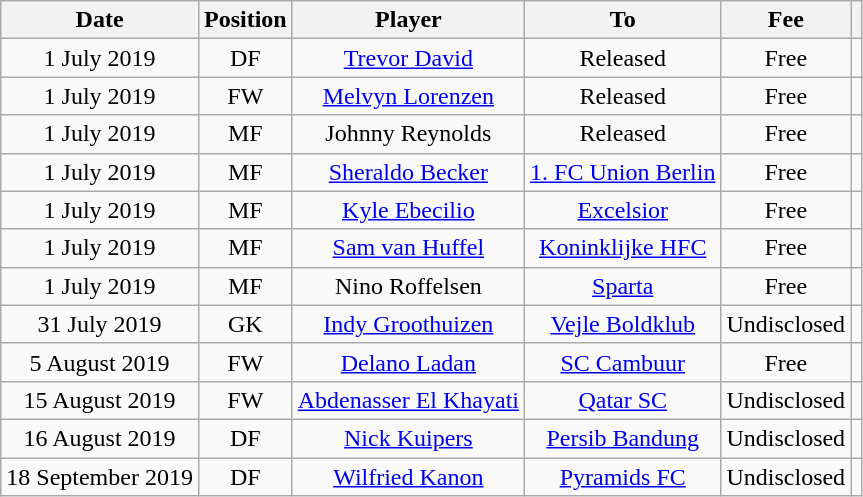<table class="wikitable" style="text-align:center;">
<tr>
<th>Date</th>
<th>Position</th>
<th>Player</th>
<th>To</th>
<th>Fee</th>
<th></th>
</tr>
<tr>
<td>1 July 2019</td>
<td>DF</td>
<td><a href='#'>Trevor David</a></td>
<td>Released</td>
<td>Free</td>
<td></td>
</tr>
<tr>
<td>1 July 2019</td>
<td>FW</td>
<td><a href='#'>Melvyn Lorenzen</a></td>
<td>Released</td>
<td>Free</td>
<td></td>
</tr>
<tr>
<td>1 July 2019</td>
<td>MF</td>
<td>Johnny Reynolds</td>
<td>Released</td>
<td>Free</td>
<td></td>
</tr>
<tr>
<td>1 July 2019</td>
<td>MF</td>
<td><a href='#'>Sheraldo Becker</a></td>
<td> <a href='#'>1. FC Union Berlin</a></td>
<td>Free</td>
<td></td>
</tr>
<tr>
<td>1 July 2019</td>
<td>MF</td>
<td><a href='#'>Kyle Ebecilio</a></td>
<td><a href='#'>Excelsior</a></td>
<td>Free</td>
<td></td>
</tr>
<tr>
<td>1 July 2019</td>
<td>MF</td>
<td><a href='#'>Sam van Huffel</a></td>
<td><a href='#'>Koninklijke HFC</a></td>
<td>Free</td>
<td></td>
</tr>
<tr>
<td>1 July 2019</td>
<td>MF</td>
<td>Nino Roffelsen</td>
<td><a href='#'>Sparta</a></td>
<td>Free</td>
<td></td>
</tr>
<tr>
<td>31 July 2019</td>
<td>GK</td>
<td><a href='#'>Indy Groothuizen</a></td>
<td> <a href='#'>Vejle Boldklub</a></td>
<td>Undisclosed</td>
<td></td>
</tr>
<tr>
<td>5 August 2019</td>
<td>FW</td>
<td><a href='#'>Delano Ladan</a></td>
<td><a href='#'>SC Cambuur</a></td>
<td>Free</td>
<td></td>
</tr>
<tr>
<td>15 August 2019</td>
<td>FW</td>
<td><a href='#'>Abdenasser El Khayati</a></td>
<td> <a href='#'>Qatar SC</a></td>
<td>Undisclosed</td>
<td></td>
</tr>
<tr>
<td>16 August 2019</td>
<td>DF</td>
<td><a href='#'>Nick Kuipers</a></td>
<td> <a href='#'>Persib Bandung</a></td>
<td>Undisclosed</td>
<td></td>
</tr>
<tr>
<td>18 September 2019</td>
<td>DF</td>
<td><a href='#'>Wilfried Kanon</a></td>
<td> <a href='#'>Pyramids FC</a></td>
<td>Undisclosed</td>
<td></td>
</tr>
</table>
